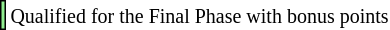<table style="margin:1em auto; text-align:center;">
<tr>
<td bgcolor=#90EE90 style="border: 1px solid black"></td>
<td bgcolor=#ffffff><small>Qualified for the Final Phase with bonus points</small></td>
</tr>
</table>
